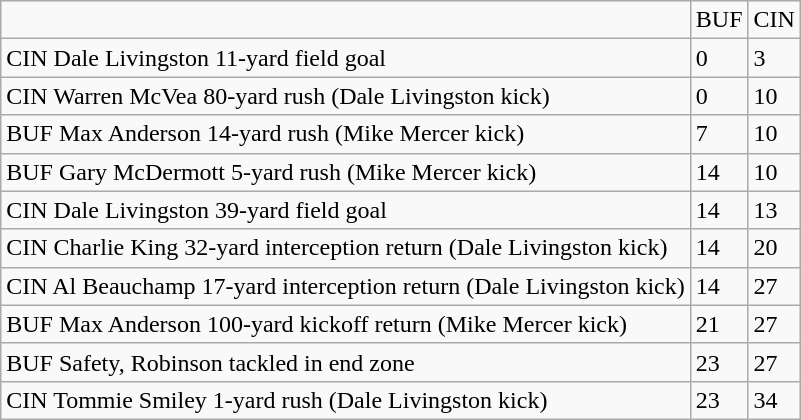<table class="wikitable">
<tr>
<td></td>
<td>BUF</td>
<td>CIN</td>
</tr>
<tr>
<td>CIN Dale Livingston 11-yard field goal</td>
<td>0</td>
<td>3</td>
</tr>
<tr>
<td>CIN Warren McVea 80-yard rush (Dale Livingston kick)</td>
<td>0</td>
<td>10</td>
</tr>
<tr>
<td>BUF Max Anderson 14-yard rush (Mike Mercer kick)</td>
<td>7</td>
<td>10</td>
</tr>
<tr>
<td>BUF Gary McDermott 5-yard rush (Mike Mercer kick)</td>
<td>14</td>
<td>10</td>
</tr>
<tr>
<td>CIN Dale Livingston 39-yard field goal</td>
<td>14</td>
<td>13</td>
</tr>
<tr>
<td>CIN Charlie King 32-yard interception return (Dale Livingston kick)</td>
<td>14</td>
<td>20</td>
</tr>
<tr>
<td>CIN Al Beauchamp 17-yard interception return (Dale Livingston kick)</td>
<td>14</td>
<td>27</td>
</tr>
<tr>
<td>BUF Max Anderson 100-yard kickoff return (Mike Mercer kick)</td>
<td>21</td>
<td>27</td>
</tr>
<tr>
<td>BUF Safety, Robinson tackled in end zone</td>
<td>23</td>
<td>27</td>
</tr>
<tr>
<td>CIN Tommie Smiley 1-yard rush (Dale Livingston kick)</td>
<td>23</td>
<td>34</td>
</tr>
</table>
